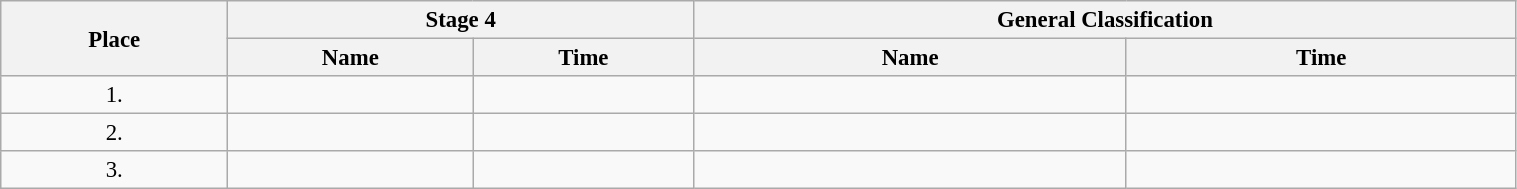<table class=wikitable style="font-size:95%" width="80%">
<tr>
<th rowspan="2">Place</th>
<th colspan="2">Stage 4</th>
<th colspan="2">General Classification</th>
</tr>
<tr>
<th>Name</th>
<th>Time</th>
<th>Name</th>
<th>Time</th>
</tr>
<tr>
<td align="center">1.</td>
<td></td>
<td></td>
<td></td>
<td></td>
</tr>
<tr>
<td align="center">2.</td>
<td></td>
<td></td>
<td></td>
<td></td>
</tr>
<tr>
<td align="center">3.</td>
<td></td>
<td></td>
<td></td>
<td></td>
</tr>
</table>
